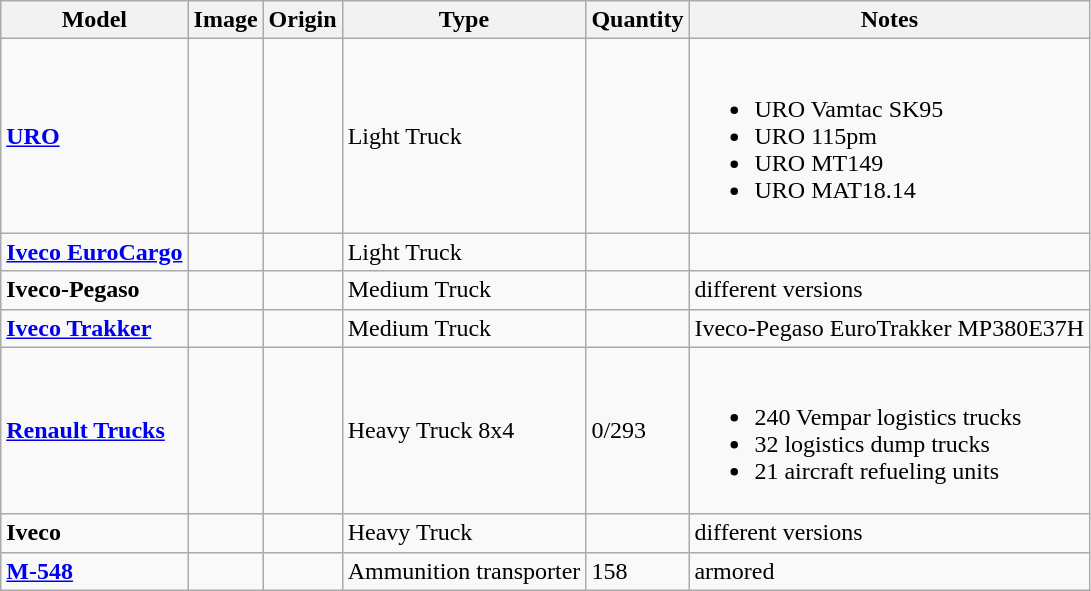<table class="wikitable">
<tr>
<th>Model</th>
<th>Image</th>
<th>Origin</th>
<th>Type</th>
<th>Quantity</th>
<th>Notes</th>
</tr>
<tr>
<td><strong><a href='#'>URO</a></strong></td>
<td></td>
<td></td>
<td>Light Truck</td>
<td></td>
<td><br><ul><li>URO Vamtac SK95</li><li>URO 115pm</li><li>URO MT149</li><li>URO MAT18.14</li></ul></td>
</tr>
<tr>
<td><strong><a href='#'>Iveco EuroCargo</a></strong></td>
<td></td>
<td></td>
<td>Light Truck</td>
<td></td>
<td></td>
</tr>
<tr>
<td><strong>Iveco-Pegaso</strong></td>
<td></td>
<td> </td>
<td>Medium Truck</td>
<td></td>
<td>different versions</td>
</tr>
<tr>
<td><strong><a href='#'>Iveco Trakker</a></strong></td>
<td></td>
<td></td>
<td>Medium Truck</td>
<td></td>
<td>Iveco-Pegaso EuroTrakker MP380E37H</td>
</tr>
<tr>
<td><strong><a href='#'>Renault Trucks</a></strong></td>
<td></td>
<td></td>
<td>Heavy Truck 8x4</td>
<td>0/293</td>
<td><br><ul><li>240 Vempar logistics trucks</li><li>32 logistics dump trucks</li><li>21 aircraft refueling units</li></ul></td>
</tr>
<tr>
<td><strong>Iveco</strong></td>
<td></td>
<td></td>
<td>Heavy Truck</td>
<td></td>
<td>different versions</td>
</tr>
<tr>
<td><strong><a href='#'>M-548</a></strong></td>
<td></td>
<td></td>
<td>Ammunition transporter</td>
<td>158</td>
<td>armored</td>
</tr>
</table>
